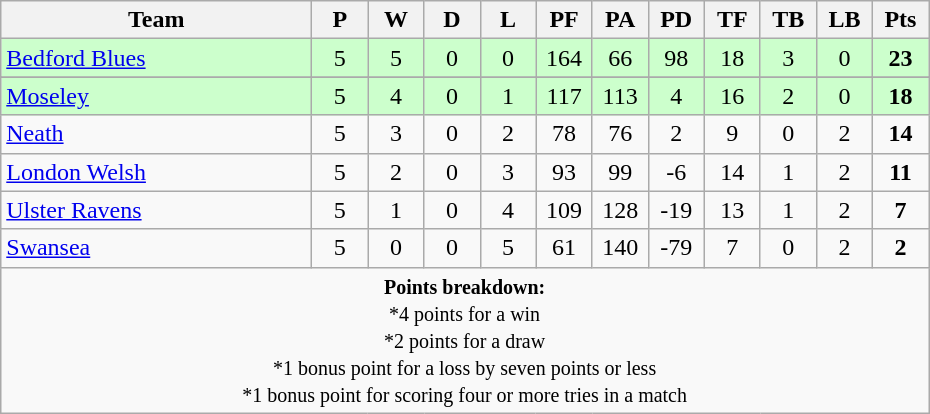<table class="wikitable" style="text-align: center;">
<tr>
<th style="width:200px;">Team</th>
<th width="30">P</th>
<th width="30">W</th>
<th width="30">D</th>
<th width="30">L</th>
<th width="30">PF</th>
<th width="30">PA</th>
<th width="30">PD</th>
<th width="30">TF</th>
<th width="30">TB</th>
<th width="30">LB</th>
<th width="30">Pts<br></th>
</tr>
<tr style="background:#cfc;">
<td align="left"> <a href='#'>Bedford Blues</a></td>
<td>5</td>
<td>5</td>
<td>0</td>
<td>0</td>
<td>164</td>
<td>66</td>
<td>98</td>
<td>18</td>
<td>3</td>
<td>0</td>
<td><strong>23</strong></td>
</tr>
<tr>
</tr>
<tr style="background:#cfc;">
<td align="left"> <a href='#'>Moseley</a></td>
<td>5</td>
<td>4</td>
<td>0</td>
<td>1</td>
<td>117</td>
<td>113</td>
<td>4</td>
<td>16</td>
<td>2</td>
<td>0</td>
<td><strong>18</strong></td>
</tr>
<tr>
<td align="left"> <a href='#'>Neath</a></td>
<td>5</td>
<td>3</td>
<td>0</td>
<td>2</td>
<td>78</td>
<td>76</td>
<td>2</td>
<td>9</td>
<td>0</td>
<td>2</td>
<td><strong>14</strong></td>
</tr>
<tr>
<td align="left"> <a href='#'>London Welsh</a></td>
<td>5</td>
<td>2</td>
<td>0</td>
<td>3</td>
<td>93</td>
<td>99</td>
<td>-6</td>
<td>14</td>
<td>1</td>
<td>2</td>
<td><strong>11</strong></td>
</tr>
<tr>
<td align="left"> <a href='#'>Ulster Ravens</a></td>
<td>5</td>
<td>1</td>
<td>0</td>
<td>4</td>
<td>109</td>
<td>128</td>
<td>-19</td>
<td>13</td>
<td>1</td>
<td>2</td>
<td><strong>7</strong></td>
</tr>
<tr>
<td align="left"> <a href='#'>Swansea</a></td>
<td>5</td>
<td>0</td>
<td>0</td>
<td>5</td>
<td>61</td>
<td>140</td>
<td>-79</td>
<td>7</td>
<td>0</td>
<td>2</td>
<td><strong>2</strong></td>
</tr>
<tr |align=left|>
<td colspan="14" style="border:0px"><small><strong>Points breakdown:</strong><br>*4 points for a win<br>*2 points for a draw<br>*1 bonus point for a loss by seven points or less<br>*1 bonus point for scoring four or more tries in a match</small></td>
</tr>
</table>
